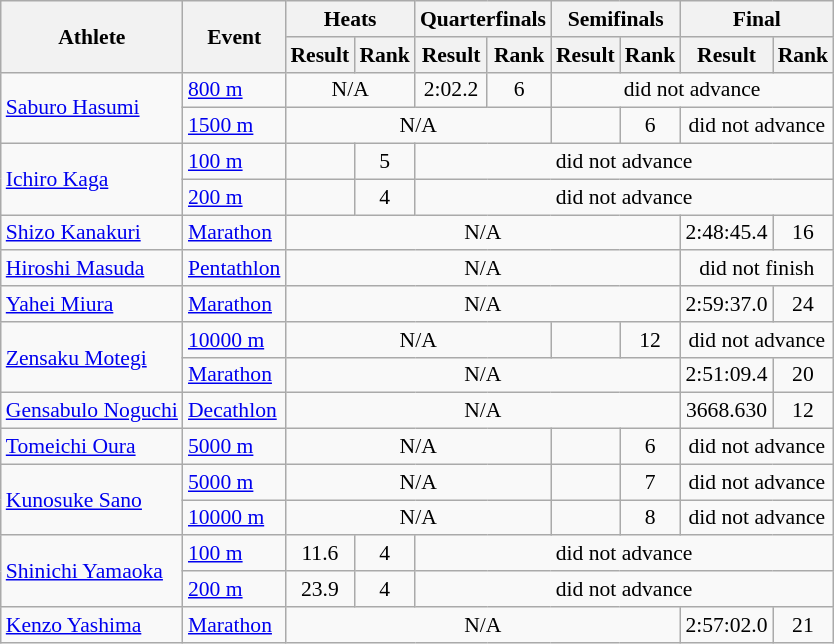<table class=wikitable style="font-size:90%">
<tr>
<th rowspan=2>Athlete</th>
<th rowspan=2>Event</th>
<th colspan=2>Heats</th>
<th colspan=2>Quarterfinals</th>
<th colspan=2>Semifinals</th>
<th colspan=2>Final</th>
</tr>
<tr>
<th>Result</th>
<th>Rank</th>
<th>Result</th>
<th>Rank</th>
<th>Result</th>
<th>Rank</th>
<th>Result</th>
<th>Rank</th>
</tr>
<tr>
<td rowspan=2><a href='#'>Saburo Hasumi</a></td>
<td><a href='#'>800 m</a></td>
<td align=center colspan=2>N/A</td>
<td align=center>2:02.2</td>
<td align=center>6</td>
<td align=center colspan=4>did not advance</td>
</tr>
<tr>
<td><a href='#'>1500 m</a></td>
<td align=center colspan=4>N/A</td>
<td align=center></td>
<td align=center>6</td>
<td align=center colspan=2>did not advance</td>
</tr>
<tr>
<td rowspan=2><a href='#'>Ichiro Kaga</a></td>
<td><a href='#'>100 m</a></td>
<td align=center></td>
<td align=center>5</td>
<td align=center colspan=6>did not advance</td>
</tr>
<tr>
<td><a href='#'>200 m</a></td>
<td align=center></td>
<td align=center>4</td>
<td align=center colspan=6>did not advance</td>
</tr>
<tr>
<td><a href='#'>Shizo Kanakuri</a></td>
<td><a href='#'>Marathon</a></td>
<td align=center colspan=6>N/A</td>
<td align=center>2:48:45.4</td>
<td align=center>16</td>
</tr>
<tr>
<td><a href='#'>Hiroshi Masuda</a></td>
<td><a href='#'>Pentathlon</a></td>
<td align=center colspan=6>N/A</td>
<td align=center colspan=2>did not finish</td>
</tr>
<tr>
<td><a href='#'>Yahei Miura</a></td>
<td><a href='#'>Marathon</a></td>
<td align=center colspan=6>N/A</td>
<td align=center>2:59:37.0</td>
<td align=center>24</td>
</tr>
<tr>
<td rowspan=2><a href='#'>Zensaku Motegi</a></td>
<td><a href='#'>10000 m</a></td>
<td align=center colspan=4>N/A</td>
<td align=center></td>
<td align=center>12</td>
<td align=center colspan=2>did not advance</td>
</tr>
<tr>
<td><a href='#'>Marathon</a></td>
<td align=center colspan=6>N/A</td>
<td align=center>2:51:09.4</td>
<td align=center>20</td>
</tr>
<tr>
<td><a href='#'>Gensabulo Noguchi</a></td>
<td><a href='#'>Decathlon</a></td>
<td align=center colspan=6>N/A</td>
<td align=center>3668.630</td>
<td align=center>12</td>
</tr>
<tr>
<td><a href='#'>Tomeichi Oura</a></td>
<td><a href='#'>5000 m</a></td>
<td align=center colspan=4>N/A</td>
<td align=center></td>
<td align=center>6</td>
<td align=center colspan=2>did not advance</td>
</tr>
<tr>
<td rowspan=2><a href='#'>Kunosuke Sano</a></td>
<td><a href='#'>5000 m</a></td>
<td align=center colspan=4>N/A</td>
<td align=center></td>
<td align=center>7</td>
<td align=center colspan=2>did not advance</td>
</tr>
<tr>
<td><a href='#'>10000 m</a></td>
<td align=center colspan=4>N/A</td>
<td align=center></td>
<td align=center>8</td>
<td align=center colspan=2>did not advance</td>
</tr>
<tr>
<td rowspan=2><a href='#'>Shinichi Yamaoka</a></td>
<td><a href='#'>100 m</a></td>
<td align=center>11.6</td>
<td align=center>4</td>
<td align=center colspan=6>did not advance</td>
</tr>
<tr>
<td><a href='#'>200 m</a></td>
<td align=center>23.9</td>
<td align=center>4</td>
<td align=center colspan=6>did not advance</td>
</tr>
<tr>
<td><a href='#'>Kenzo Yashima</a></td>
<td><a href='#'>Marathon</a></td>
<td align=center colspan=6>N/A</td>
<td align=center>2:57:02.0</td>
<td align=center>21</td>
</tr>
</table>
